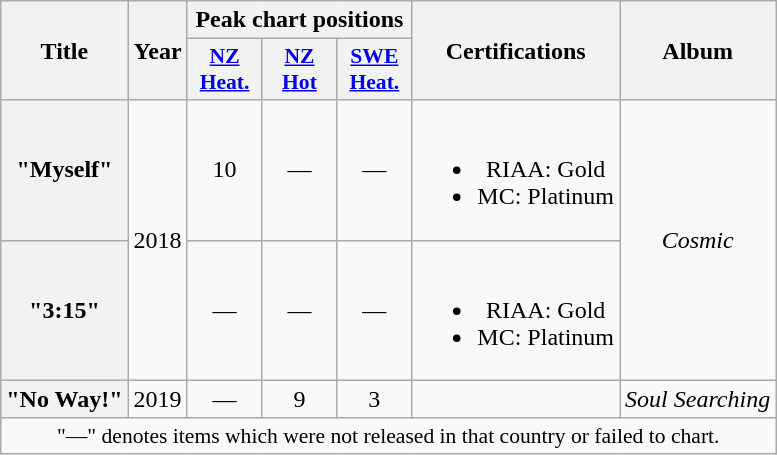<table class="wikitable plainrowheaders" style="text-align:center;">
<tr>
<th scope="col" rowspan="2">Title</th>
<th scope="col" rowspan="2">Year</th>
<th scope="col" colspan="3">Peak chart positions</th>
<th scope="col" rowspan="2">Certifications</th>
<th scope="col" rowspan="2">Album</th>
</tr>
<tr>
<th scope="col" style="width:3em;font-size:90%;"><a href='#'>NZ<br>Heat.</a><br></th>
<th scope="col" style="width:3em;font-size:90%;"><a href='#'>NZ<br>Hot</a><br></th>
<th scope="col" style="width:3em;font-size:90%;"><a href='#'>SWE<br>Heat.</a><br></th>
</tr>
<tr>
<th scope="row">"Myself"</th>
<td rowspan="2">2018</td>
<td>10</td>
<td>—</td>
<td>—</td>
<td><br><ul><li>RIAA: Gold</li><li>MC: Platinum</li></ul></td>
<td rowspan="2"><em>Cosmic</em></td>
</tr>
<tr>
<th scope="row">"3:15"</th>
<td>—</td>
<td>—</td>
<td>—</td>
<td><br><ul><li>RIAA: Gold</li><li>MC: Platinum</li></ul></td>
</tr>
<tr>
<th scope="row">"No Way!"</th>
<td>2019</td>
<td>—</td>
<td>9</td>
<td>3</td>
<td></td>
<td><em>Soul Searching</em></td>
</tr>
<tr>
<td colspan="8" style="font-size:90%;">"—" denotes items which were not released in that country or failed to chart.</td>
</tr>
</table>
